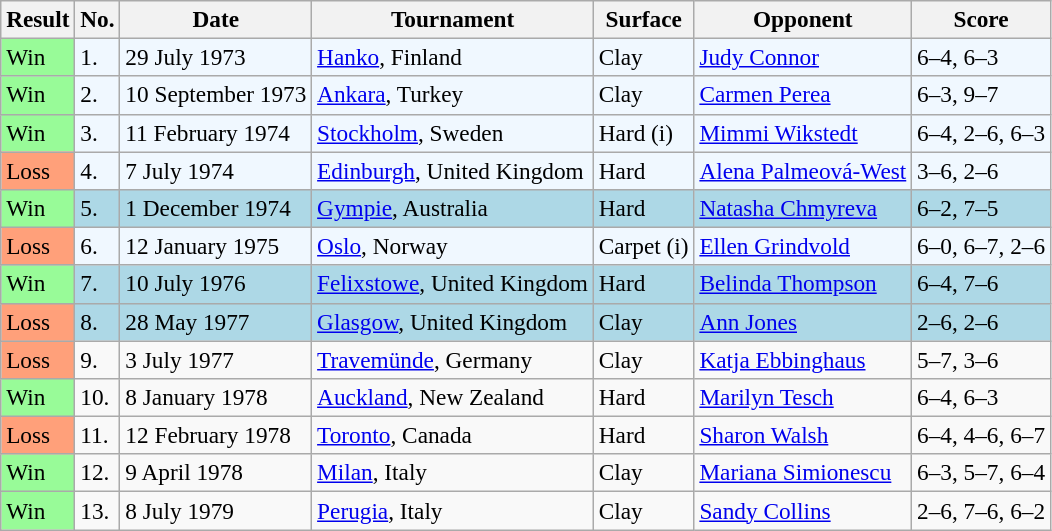<table class="wikitable" style="font-size:97%">
<tr>
<th>Result</th>
<th>No.</th>
<th>Date</th>
<th>Tournament</th>
<th>Surface</th>
<th>Opponent</th>
<th>Score</th>
</tr>
<tr style="background:#f0f8ff;">
<td style="background:#98fb98;">Win</td>
<td>1.</td>
<td>29 July 1973</td>
<td><a href='#'>Hanko</a>, Finland</td>
<td>Clay</td>
<td> <a href='#'>Judy Connor</a></td>
<td>6–4, 6–3</td>
</tr>
<tr style="background:#f0f8ff;">
<td style="background:#98fb98;">Win</td>
<td>2.</td>
<td>10 September 1973</td>
<td><a href='#'>Ankara</a>, Turkey</td>
<td>Clay</td>
<td> <a href='#'>Carmen Perea</a></td>
<td>6–3, 9–7</td>
</tr>
<tr style="background:#f0f8ff;">
<td style="background:#98fb98;">Win</td>
<td>3.</td>
<td>11 February 1974</td>
<td><a href='#'>Stockholm</a>, Sweden</td>
<td>Hard (i)</td>
<td> <a href='#'>Mimmi Wikstedt</a></td>
<td>6–4, 2–6, 6–3</td>
</tr>
<tr style="background:#f0f8ff;">
<td style="background:#ffa07a;">Loss</td>
<td>4.</td>
<td>7 July 1974</td>
<td><a href='#'>Edinburgh</a>, United Kingdom</td>
<td>Hard</td>
<td> <a href='#'>Alena Palmeová-West</a></td>
<td>3–6, 2–6</td>
</tr>
<tr style="background:lightblue;">
<td style="background:#98fb98;">Win</td>
<td>5.</td>
<td>1 December 1974</td>
<td><a href='#'>Gympie</a>, Australia</td>
<td>Hard</td>
<td> <a href='#'>Natasha Chmyreva</a></td>
<td>6–2, 7–5</td>
</tr>
<tr style="background:#f0f8ff;">
<td style="background:#ffa07a;">Loss</td>
<td>6.</td>
<td>12 January 1975</td>
<td><a href='#'>Oslo</a>, Norway</td>
<td>Carpet (i)</td>
<td> <a href='#'>Ellen Grindvold</a></td>
<td>6–0, 6–7, 2–6</td>
</tr>
<tr style="background:lightblue;">
<td style="background:#98fb98;">Win</td>
<td>7.</td>
<td>10 July 1976</td>
<td><a href='#'>Felixstowe</a>, United Kingdom</td>
<td>Hard</td>
<td> <a href='#'>Belinda Thompson</a></td>
<td>6–4, 7–6</td>
</tr>
<tr style="background:lightblue;">
<td style="background:#ffa07a;">Loss</td>
<td>8.</td>
<td>28 May 1977</td>
<td><a href='#'>Glasgow</a>, United Kingdom</td>
<td>Clay</td>
<td> <a href='#'>Ann Jones</a></td>
<td>2–6, 2–6</td>
</tr>
<tr>
<td style="background:#ffa07a;">Loss</td>
<td>9.</td>
<td>3 July 1977</td>
<td><a href='#'>Travemünde</a>, Germany</td>
<td>Clay</td>
<td> <a href='#'>Katja Ebbinghaus</a></td>
<td>5–7, 3–6</td>
</tr>
<tr>
<td style="background:#98fb98;">Win</td>
<td>10.</td>
<td>8 January 1978</td>
<td><a href='#'>Auckland</a>, New Zealand</td>
<td>Hard</td>
<td> <a href='#'>Marilyn Tesch</a></td>
<td>6–4, 6–3</td>
</tr>
<tr>
<td style="background:#ffa07a;">Loss</td>
<td>11.</td>
<td>12 February 1978</td>
<td><a href='#'>Toronto</a>, Canada</td>
<td>Hard</td>
<td> <a href='#'>Sharon Walsh</a></td>
<td>6–4, 4–6, 6–7</td>
</tr>
<tr>
<td style="background:#98fb98;">Win</td>
<td>12.</td>
<td>9 April 1978</td>
<td><a href='#'>Milan</a>, Italy</td>
<td>Clay</td>
<td> <a href='#'>Mariana Simionescu</a></td>
<td>6–3, 5–7, 6–4</td>
</tr>
<tr>
<td style="background:#98fb98;">Win</td>
<td>13.</td>
<td>8 July 1979</td>
<td><a href='#'>Perugia</a>, Italy</td>
<td>Clay</td>
<td> <a href='#'>Sandy Collins</a></td>
<td>2–6, 7–6, 6–2</td>
</tr>
</table>
